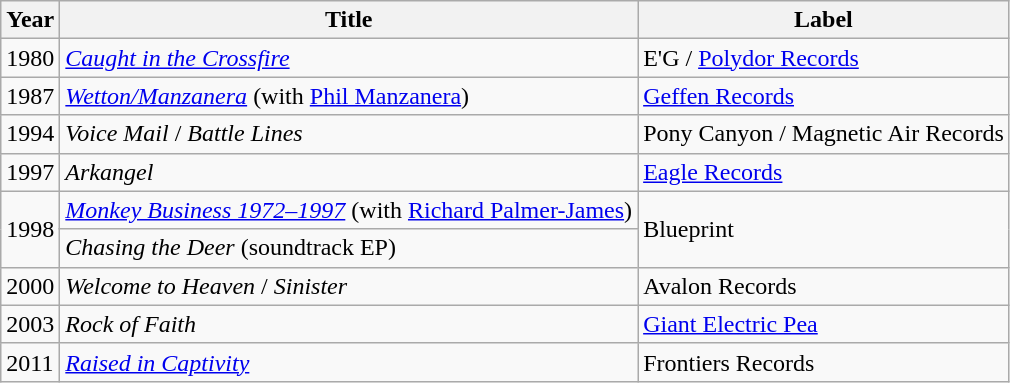<table class="wikitable">
<tr>
<th>Year</th>
<th>Title</th>
<th>Label</th>
</tr>
<tr>
<td>1980</td>
<td><em><a href='#'>Caught in the Crossfire</a></em></td>
<td>E'G / <a href='#'>Polydor Records</a></td>
</tr>
<tr>
<td>1987</td>
<td><em><a href='#'>Wetton/Manzanera</a></em> (with <a href='#'>Phil Manzanera</a>)</td>
<td><a href='#'>Geffen Records</a></td>
</tr>
<tr>
<td>1994</td>
<td><em>Voice Mail</em> / <em>Battle Lines</em></td>
<td>Pony Canyon / Magnetic Air Records</td>
</tr>
<tr>
<td>1997</td>
<td><em>Arkangel</em></td>
<td><a href='#'>Eagle Records</a></td>
</tr>
<tr>
<td rowspan="2">1998</td>
<td><em><a href='#'>Monkey Business 1972–1997</a></em> (with <a href='#'>Richard Palmer-James</a>)</td>
<td rowspan="2">Blueprint</td>
</tr>
<tr>
<td><em>Chasing the Deer</em> (soundtrack EP)</td>
</tr>
<tr>
<td>2000</td>
<td><em>Welcome to Heaven</em> / <em>Sinister</em></td>
<td>Avalon Records</td>
</tr>
<tr>
<td>2003</td>
<td><em>Rock of Faith</em></td>
<td><a href='#'>Giant Electric Pea</a></td>
</tr>
<tr>
<td>2011</td>
<td><em><a href='#'>Raised in Captivity</a></em></td>
<td>Frontiers Records</td>
</tr>
</table>
